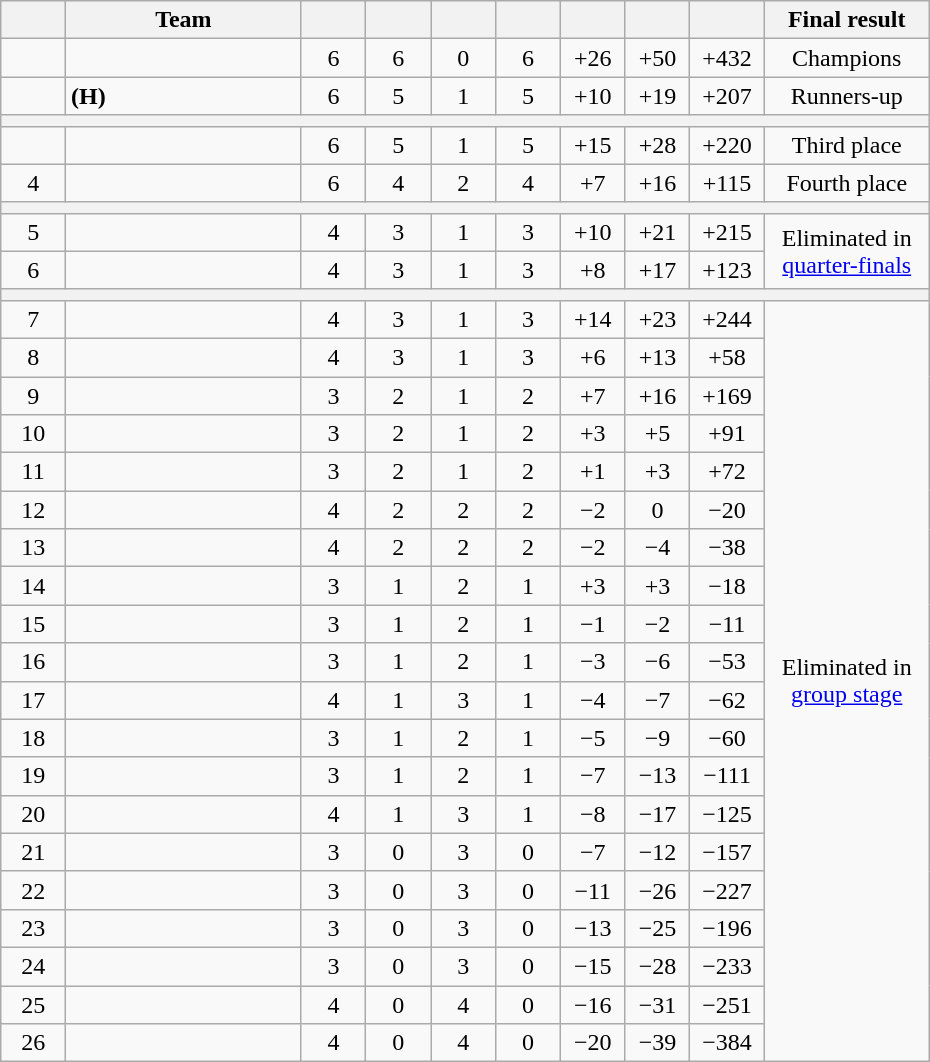<table class=wikitable style="text-align:center;" width=620>
<tr>
<th width=5.5%></th>
<th width=20%>Team</th>
<th width=5.5%></th>
<th width=5.5%></th>
<th width=5.5%></th>
<th width=5.5%></th>
<th width=5.5%></th>
<th width=5.5%></th>
<th width=5.5%></th>
<th width=14%>Final result</th>
</tr>
<tr>
<td></td>
<td align="left"></td>
<td>6</td>
<td>6</td>
<td>0</td>
<td>6</td>
<td>+26</td>
<td>+50</td>
<td>+432</td>
<td>Champions</td>
</tr>
<tr>
<td></td>
<td align="left"> <strong>(H)</strong></td>
<td>6</td>
<td>5</td>
<td>1</td>
<td>5</td>
<td>+10</td>
<td>+19</td>
<td>+207</td>
<td>Runners-up</td>
</tr>
<tr>
<th colspan="10"></th>
</tr>
<tr>
<td></td>
<td align="left"></td>
<td>6</td>
<td>5</td>
<td>1</td>
<td>5</td>
<td>+15</td>
<td>+28</td>
<td>+220</td>
<td>Third place</td>
</tr>
<tr>
<td>4</td>
<td align="left"></td>
<td>6</td>
<td>4</td>
<td>2</td>
<td>4</td>
<td>+7</td>
<td>+16</td>
<td>+115</td>
<td>Fourth place</td>
</tr>
<tr>
<th colspan="10"></th>
</tr>
<tr>
<td>5</td>
<td align="left"></td>
<td>4</td>
<td>3</td>
<td>1</td>
<td>3</td>
<td>+10</td>
<td>+21</td>
<td>+215</td>
<td rowspan="2">Eliminated in <a href='#'>quarter-finals</a></td>
</tr>
<tr>
<td>6</td>
<td align="left"></td>
<td>4</td>
<td>3</td>
<td>1</td>
<td>3</td>
<td>+8</td>
<td>+17</td>
<td>+123</td>
</tr>
<tr>
<th colspan="10"></th>
</tr>
<tr>
<td>7</td>
<td align="left"></td>
<td>4</td>
<td>3</td>
<td>1</td>
<td>3</td>
<td>+14</td>
<td>+23</td>
<td>+244</td>
<td rowspan="20">Eliminated in <a href='#'>group stage</a></td>
</tr>
<tr>
<td>8</td>
<td align="left"></td>
<td>4</td>
<td>3</td>
<td>1</td>
<td>3</td>
<td>+6</td>
<td>+13</td>
<td>+58</td>
</tr>
<tr>
<td>9</td>
<td align="left"></td>
<td>3</td>
<td>2</td>
<td>1</td>
<td>2</td>
<td>+7</td>
<td>+16</td>
<td>+169</td>
</tr>
<tr>
<td>10</td>
<td align="left"></td>
<td>3</td>
<td>2</td>
<td>1</td>
<td>2</td>
<td>+3</td>
<td>+5</td>
<td>+91</td>
</tr>
<tr>
<td>11</td>
<td align="left"></td>
<td>3</td>
<td>2</td>
<td>1</td>
<td>2</td>
<td>+1</td>
<td>+3</td>
<td>+72</td>
</tr>
<tr>
<td>12</td>
<td align="left"></td>
<td>4</td>
<td>2</td>
<td>2</td>
<td>2</td>
<td>−2</td>
<td>0</td>
<td>−20</td>
</tr>
<tr>
<td>13</td>
<td align="left"></td>
<td>4</td>
<td>2</td>
<td>2</td>
<td>2</td>
<td>−2</td>
<td>−4</td>
<td>−38</td>
</tr>
<tr>
<td>14</td>
<td align="left"></td>
<td>3</td>
<td>1</td>
<td>2</td>
<td>1</td>
<td>+3</td>
<td>+3</td>
<td>−18</td>
</tr>
<tr>
<td>15</td>
<td align="left"></td>
<td>3</td>
<td>1</td>
<td>2</td>
<td>1</td>
<td>−1</td>
<td>−2</td>
<td>−11</td>
</tr>
<tr>
<td>16</td>
<td align="left"></td>
<td>3</td>
<td>1</td>
<td>2</td>
<td>1</td>
<td>−3</td>
<td>−6</td>
<td>−53</td>
</tr>
<tr>
<td>17</td>
<td align="left"></td>
<td>4</td>
<td>1</td>
<td>3</td>
<td>1</td>
<td>−4</td>
<td>−7</td>
<td>−62</td>
</tr>
<tr>
<td>18</td>
<td align="left"></td>
<td>3</td>
<td>1</td>
<td>2</td>
<td>1</td>
<td>−5</td>
<td>−9</td>
<td>−60</td>
</tr>
<tr>
<td>19</td>
<td align="left"></td>
<td>3</td>
<td>1</td>
<td>2</td>
<td>1</td>
<td>−7</td>
<td>−13</td>
<td>−111</td>
</tr>
<tr>
<td>20</td>
<td align="left"></td>
<td>4</td>
<td>1</td>
<td>3</td>
<td>1</td>
<td>−8</td>
<td>−17</td>
<td>−125</td>
</tr>
<tr>
<td>21</td>
<td align="left"></td>
<td>3</td>
<td>0</td>
<td>3</td>
<td>0</td>
<td>−7</td>
<td>−12</td>
<td>−157</td>
</tr>
<tr>
<td>22</td>
<td align="left"></td>
<td>3</td>
<td>0</td>
<td>3</td>
<td>0</td>
<td>−11</td>
<td>−26</td>
<td>−227</td>
</tr>
<tr>
<td>23</td>
<td align="left"></td>
<td>3</td>
<td>0</td>
<td>3</td>
<td>0</td>
<td>−13</td>
<td>−25</td>
<td>−196</td>
</tr>
<tr>
<td>24</td>
<td align="left"></td>
<td>3</td>
<td>0</td>
<td>3</td>
<td>0</td>
<td>−15</td>
<td>−28</td>
<td>−233</td>
</tr>
<tr>
<td>25</td>
<td align="left"></td>
<td>4</td>
<td>0</td>
<td>4</td>
<td>0</td>
<td>−16</td>
<td>−31</td>
<td>−251</td>
</tr>
<tr>
<td>26</td>
<td align="left"></td>
<td>4</td>
<td>0</td>
<td>4</td>
<td>0</td>
<td>−20</td>
<td>−39</td>
<td>−384</td>
</tr>
</table>
